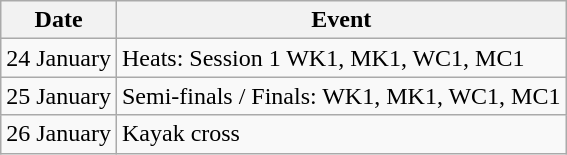<table class=wikitable>
<tr>
<th>Date</th>
<th>Event</th>
</tr>
<tr>
<td>24 January</td>
<td>Heats: Session 1 WK1, MK1, WC1, MC1</td>
</tr>
<tr>
<td>25 January</td>
<td>Semi-finals / Finals: WK1, MK1, WC1, MC1</td>
</tr>
<tr>
<td>26 January</td>
<td>Kayak cross</td>
</tr>
</table>
